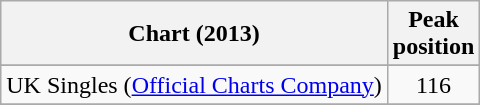<table class="wikitable plainrowheaders sortable">
<tr>
<th scope="col">Chart (2013)</th>
<th scope="col">Peak<br>position</th>
</tr>
<tr>
</tr>
<tr>
<td>UK Singles (<a href='#'>Official Charts Company</a>)</td>
<td style="text-align:center;">116</td>
</tr>
<tr>
</tr>
</table>
